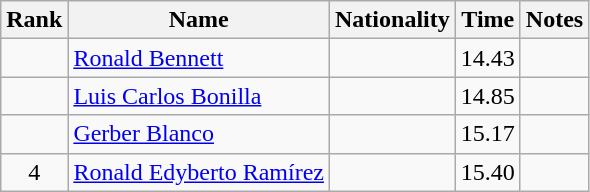<table class="wikitable sortable" style="text-align:center">
<tr>
<th>Rank</th>
<th>Name</th>
<th>Nationality</th>
<th>Time</th>
<th>Notes</th>
</tr>
<tr>
<td></td>
<td align=left><a href='#'>Ronald Bennett</a></td>
<td align=left></td>
<td>14.43</td>
<td></td>
</tr>
<tr>
<td></td>
<td align=left><a href='#'>Luis Carlos Bonilla</a></td>
<td align=left></td>
<td>14.85</td>
<td></td>
</tr>
<tr>
<td></td>
<td align=left><a href='#'>Gerber Blanco</a></td>
<td align=left></td>
<td>15.17</td>
<td></td>
</tr>
<tr>
<td>4</td>
<td align=left><a href='#'>Ronald Edyberto Ramírez</a></td>
<td align=left></td>
<td>15.40</td>
<td></td>
</tr>
</table>
